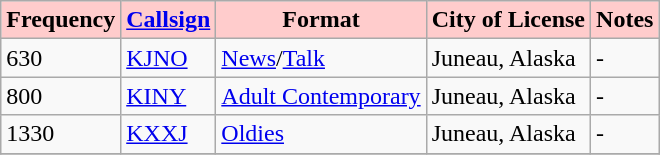<table class="wikitable" border="1">
<tr>
<th style="background:#ffcccc;"><strong>Frequency</strong></th>
<th style="background:#ffcccc;"><strong><a href='#'>Callsign</a></strong></th>
<th style="background:#ffcccc;"><strong>Format</strong></th>
<th style="background:#ffcccc;"><strong>City of License</strong></th>
<th style="background:#ffcccc;"><strong>Notes</strong></th>
</tr>
<tr>
<td>630</td>
<td><a href='#'>KJNO</a></td>
<td><a href='#'>News</a>/<a href='#'>Talk</a></td>
<td>Juneau, Alaska</td>
<td>-</td>
</tr>
<tr>
<td>800</td>
<td><a href='#'>KINY</a></td>
<td><a href='#'>Adult Contemporary</a></td>
<td>Juneau, Alaska</td>
<td>-</td>
</tr>
<tr>
<td>1330</td>
<td><a href='#'>KXXJ</a></td>
<td><a href='#'>Oldies</a></td>
<td>Juneau, Alaska</td>
<td>-</td>
</tr>
<tr>
</tr>
</table>
